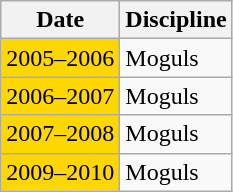<table class=wikitable>
<tr>
<th>Date</th>
<th>Discipline</th>
</tr>
<tr>
<td style="background:Gold;">2005–2006</td>
<td>Moguls</td>
</tr>
<tr>
<td style="background:Gold;">2006–2007</td>
<td>Moguls</td>
</tr>
<tr>
<td style="background:Gold;">2007–2008</td>
<td>Moguls</td>
</tr>
<tr>
<td style="background:Gold;">2009–2010</td>
<td>Moguls</td>
</tr>
</table>
